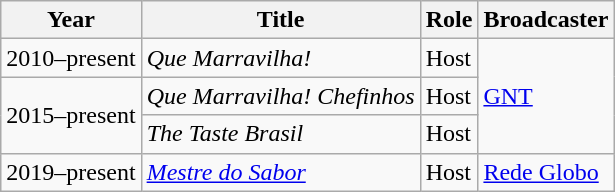<table class="wikitable sortable">
<tr>
<th>Year</th>
<th>Title</th>
<th>Role</th>
<th>Broadcaster</th>
</tr>
<tr>
<td>2010–present</td>
<td><em>Que Marravilha!</em></td>
<td>Host</td>
<td rowspan=3><a href='#'>GNT</a></td>
</tr>
<tr>
<td rowspan=2>2015–present</td>
<td><em>Que Marravilha! Chefinhos</em></td>
<td>Host</td>
</tr>
<tr>
<td><em>The Taste Brasil</em></td>
<td>Host</td>
</tr>
<tr>
<td>2019–present</td>
<td><em><a href='#'>Mestre do Sabor</a></em></td>
<td>Host</td>
<td><a href='#'>Rede Globo</a></td>
</tr>
</table>
